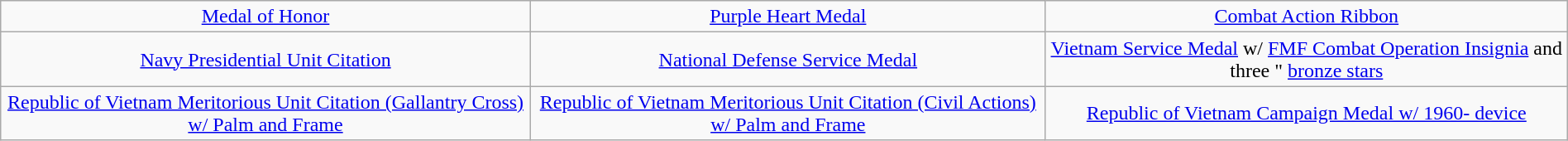<table class="wikitable" style="margin:1em auto; text-align:center;">
<tr>
<td><a href='#'>Medal of Honor</a></td>
<td><a href='#'>Purple Heart Medal</a></td>
<td><a href='#'>Combat Action Ribbon</a></td>
</tr>
<tr>
<td><a href='#'>Navy Presidential Unit Citation</a></td>
<td><a href='#'>National Defense Service Medal</a></td>
<td><a href='#'>Vietnam Service Medal</a> w/ <a href='#'>FMF Combat Operation Insignia</a> and three " <a href='#'>bronze stars</a></td>
</tr>
<tr>
<td><a href='#'>Republic of Vietnam Meritorious Unit Citation (Gallantry Cross) w/ Palm and Frame</a></td>
<td><a href='#'>Republic of Vietnam Meritorious Unit Citation (Civil Actions) w/ Palm and Frame</a></td>
<td><a href='#'>Republic of Vietnam Campaign Medal w/ 1960- device</a></td>
</tr>
</table>
